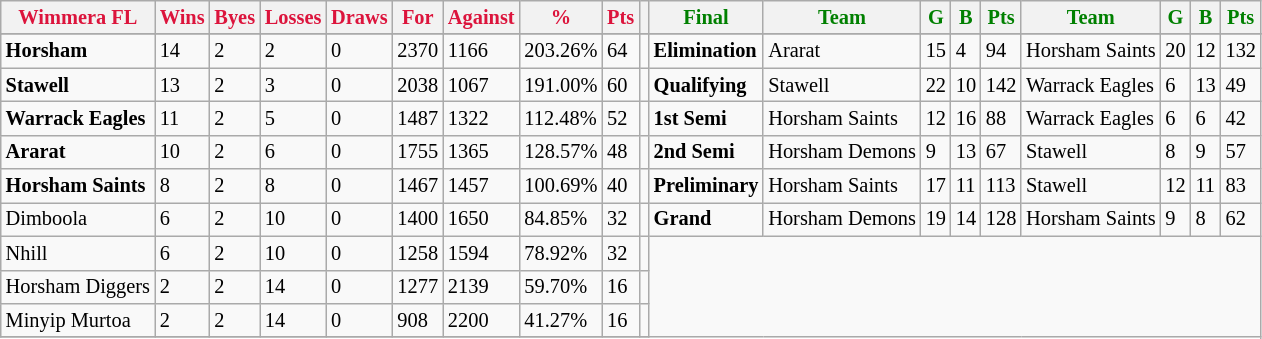<table style="font-size: 85%; text-align: left;" class="wikitable">
<tr>
<th style="color:crimson">Wimmera FL</th>
<th style="color:crimson">Wins</th>
<th style="color:crimson">Byes</th>
<th style="color:crimson">Losses</th>
<th style="color:crimson">Draws</th>
<th style="color:crimson">For</th>
<th style="color:crimson">Against</th>
<th style="color:crimson">%</th>
<th style="color:crimson">Pts</th>
<th></th>
<th style="color:green">Final</th>
<th style="color:green">Team</th>
<th style="color:green">G</th>
<th style="color:green">B</th>
<th style="color:green">Pts</th>
<th style="color:green">Team</th>
<th style="color:green">G</th>
<th style="color:green">B</th>
<th style="color:green">Pts</th>
</tr>
<tr>
</tr>
<tr>
</tr>
<tr>
<td><strong>	Horsham	</strong></td>
<td>14</td>
<td>2</td>
<td>2</td>
<td>0</td>
<td>2370</td>
<td>1166</td>
<td>203.26%</td>
<td>64</td>
<td></td>
<td><strong>Elimination</strong></td>
<td>Ararat</td>
<td>15</td>
<td>4</td>
<td>94</td>
<td>Horsham Saints</td>
<td>20</td>
<td>12</td>
<td>132</td>
</tr>
<tr>
<td><strong>	Stawell	</strong></td>
<td>13</td>
<td>2</td>
<td>3</td>
<td>0</td>
<td>2038</td>
<td>1067</td>
<td>191.00%</td>
<td>60</td>
<td></td>
<td><strong>Qualifying</strong></td>
<td>Stawell</td>
<td>22</td>
<td>10</td>
<td>142</td>
<td>Warrack Eagles</td>
<td>6</td>
<td>13</td>
<td>49</td>
</tr>
<tr>
<td><strong>	Warrack Eagles	</strong></td>
<td>11</td>
<td>2</td>
<td>5</td>
<td>0</td>
<td>1487</td>
<td>1322</td>
<td>112.48%</td>
<td>52</td>
<td></td>
<td><strong>1st Semi</strong></td>
<td>Horsham Saints</td>
<td>12</td>
<td>16</td>
<td>88</td>
<td>Warrack Eagles</td>
<td>6</td>
<td>6</td>
<td>42</td>
</tr>
<tr>
<td><strong>	Ararat	</strong></td>
<td>10</td>
<td>2</td>
<td>6</td>
<td>0</td>
<td>1755</td>
<td>1365</td>
<td>128.57%</td>
<td>48</td>
<td></td>
<td><strong>2nd Semi</strong></td>
<td>Horsham Demons</td>
<td>9</td>
<td>13</td>
<td>67</td>
<td>Stawell</td>
<td>8</td>
<td>9</td>
<td>57</td>
</tr>
<tr ||>
<td><strong>	Horsham Saints	</strong></td>
<td>8</td>
<td>2</td>
<td>8</td>
<td>0</td>
<td>1467</td>
<td>1457</td>
<td>100.69%</td>
<td>40</td>
<td></td>
<td><strong>Preliminary</strong></td>
<td>Horsham Saints</td>
<td>17</td>
<td>11</td>
<td>113</td>
<td>Stawell</td>
<td>12</td>
<td>11</td>
<td>83</td>
</tr>
<tr>
<td>Dimboola</td>
<td>6</td>
<td>2</td>
<td>10</td>
<td>0</td>
<td>1400</td>
<td>1650</td>
<td>84.85%</td>
<td>32</td>
<td></td>
<td><strong>Grand</strong></td>
<td>Horsham Demons</td>
<td>19</td>
<td>14</td>
<td>128</td>
<td>Horsham Saints</td>
<td>9</td>
<td>8</td>
<td>62</td>
</tr>
<tr>
<td>Nhill</td>
<td>6</td>
<td>2</td>
<td>10</td>
<td>0</td>
<td>1258</td>
<td>1594</td>
<td>78.92%</td>
<td>32</td>
<td></td>
</tr>
<tr>
<td>Horsham Diggers</td>
<td>2</td>
<td>2</td>
<td>14</td>
<td>0</td>
<td>1277</td>
<td>2139</td>
<td>59.70%</td>
<td>16</td>
<td></td>
</tr>
<tr>
<td>Minyip Murtoa</td>
<td>2</td>
<td>2</td>
<td>14</td>
<td>0</td>
<td>908</td>
<td>2200</td>
<td>41.27%</td>
<td>16</td>
<td></td>
</tr>
<tr>
</tr>
</table>
